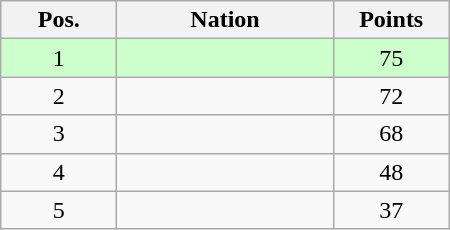<table class="wikitable gauche" cellspacing="1" style="width:300px;">
<tr style="background:#efefef; text-align:center;">
<th style="width:70px;">Pos.</th>
<th>Nation</th>
<th style="width:70px;">Points</th>
</tr>
<tr style="vertical-align:top; text-align:center; background:#ccffcc;">
<td>1</td>
<td style="text-align:left;"></td>
<td>75</td>
</tr>
<tr style="vertical-align:top; text-align:center;">
<td>2</td>
<td style="text-align:left;"></td>
<td>72</td>
</tr>
<tr style="vertical-align:top; text-align:center;">
<td>3</td>
<td style="text-align:left;"></td>
<td>68</td>
</tr>
<tr style="vertical-align:top; text-align:center;">
<td>4</td>
<td style="text-align:left;"></td>
<td>48</td>
</tr>
<tr style="vertical-align:top; text-align:center;">
<td>5</td>
<td style="text-align:left;"></td>
<td>37</td>
</tr>
</table>
